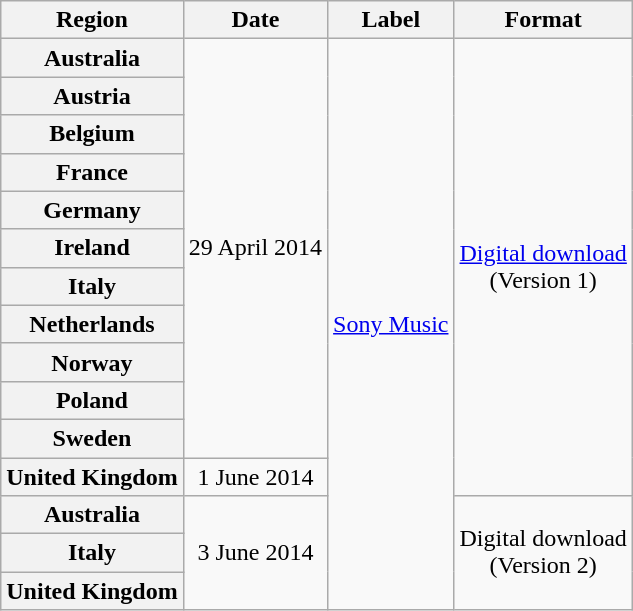<table class="wikitable plainrowheaders" style="text-align:center;">
<tr>
<th scope="col">Region</th>
<th scope="col">Date</th>
<th scope="col">Label</th>
<th scope="col">Format</th>
</tr>
<tr>
<th scope="row">Australia</th>
<td rowspan="11">29 April 2014</td>
<td rowspan="15"><a href='#'>Sony Music</a></td>
<td rowspan="12"><a href='#'>Digital download</a><br>(Version 1)</td>
</tr>
<tr>
<th scope="row">Austria</th>
</tr>
<tr>
<th scope="row">Belgium</th>
</tr>
<tr>
<th scope="row">France</th>
</tr>
<tr>
<th scope="row">Germany</th>
</tr>
<tr>
<th scope="row">Ireland</th>
</tr>
<tr>
<th scope="row">Italy</th>
</tr>
<tr>
<th scope="row">Netherlands</th>
</tr>
<tr>
<th scope="row">Norway</th>
</tr>
<tr>
<th scope="row">Poland</th>
</tr>
<tr>
<th scope="row">Sweden</th>
</tr>
<tr>
<th scope="row">United Kingdom</th>
<td>1 June 2014</td>
</tr>
<tr>
<th scope="row">Australia</th>
<td rowspan="3">3 June 2014</td>
<td rowspan="3">Digital download<br>(Version 2)</td>
</tr>
<tr>
<th scope="row">Italy</th>
</tr>
<tr>
<th scope="row">United Kingdom</th>
</tr>
</table>
